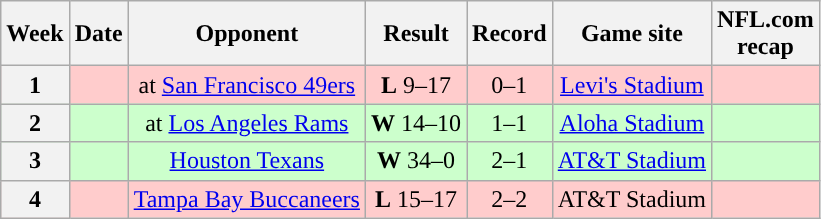<table class="wikitable" style="text-align:center">
<tr>
<th>Week</th>
<th>Date</th>
<th>Opponent</th>
<th>Result</th>
<th>Record</th>
<th>Game site</th>
<th>NFL.com<br>recap</th>
</tr>
<tr style="background:#fcc">
<th>1</th>
<td></td>
<td>at <a href='#'>San Francisco 49ers</a></td>
<td><strong>L</strong> 9–17</td>
<td>0–1</td>
<td><a href='#'>Levi's Stadium</a></td>
<td></td>
</tr>
<tr style="background:#cfc">
<th>2</th>
<td></td>
<td>at <a href='#'>Los Angeles Rams</a></td>
<td><strong>W</strong> 14–10</td>
<td>1–1</td>
<td><a href='#'>Aloha Stadium</a> </td>
<td></td>
</tr>
<tr style="background:#cfc">
<th>3</th>
<td></td>
<td><a href='#'>Houston Texans</a></td>
<td><strong>W</strong> 34–0</td>
<td>2–1</td>
<td><a href='#'>AT&T Stadium</a></td>
<td></td>
</tr>
<tr style="background:#fcc">
<th>4</th>
<td></td>
<td><a href='#'>Tampa Bay Buccaneers</a></td>
<td><strong>L</strong> 15–17</td>
<td>2–2</td>
<td>AT&T Stadium</td>
<td></td>
</tr>
</table>
